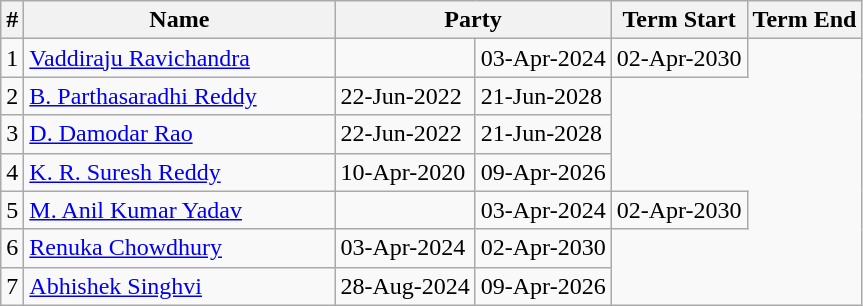<table class="wikitable sortable">
<tr>
<th>#</th>
<th style="width:200px">Name</th>
<th colspan="2">Party</th>
<th>Term Start</th>
<th>Term End</th>
</tr>
<tr>
<td>1</td>
<td><a href='#'>Vaddiraju Ravichandra</a></td>
<td></td>
<td>03-Apr-2024</td>
<td>02-Apr-2030</td>
</tr>
<tr>
<td>2</td>
<td><a href='#'>B. Parthasaradhi Reddy</a></td>
<td>22-Jun-2022</td>
<td>21-Jun-2028</td>
</tr>
<tr>
<td>3</td>
<td><a href='#'>D. Damodar Rao</a></td>
<td>22-Jun-2022</td>
<td>21-Jun-2028</td>
</tr>
<tr>
<td>4</td>
<td><a href='#'>K. R. Suresh Reddy</a></td>
<td>10-Apr-2020</td>
<td>09-Apr-2026</td>
</tr>
<tr>
<td>5</td>
<td><a href='#'>M. Anil Kumar Yadav</a></td>
<td></td>
<td>03-Apr-2024</td>
<td>02-Apr-2030</td>
</tr>
<tr>
<td>6</td>
<td><a href='#'>Renuka Chowdhury</a></td>
<td>03-Apr-2024</td>
<td>02-Apr-2030</td>
</tr>
<tr>
<td>7</td>
<td><a href='#'>Abhishek Singhvi</a></td>
<td>28-Aug-2024</td>
<td>09-Apr-2026</td>
</tr>
</table>
